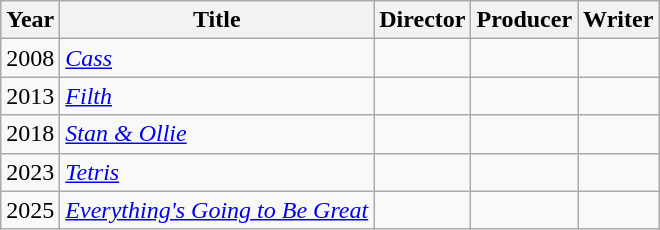<table class="wikitable">
<tr>
<th>Year</th>
<th>Title</th>
<th>Director</th>
<th>Producer</th>
<th>Writer</th>
</tr>
<tr>
<td>2008</td>
<td><em><a href='#'>Cass</a></em></td>
<td></td>
<td></td>
<td></td>
</tr>
<tr>
<td>2013</td>
<td><em><a href='#'>Filth</a></em></td>
<td></td>
<td></td>
<td></td>
</tr>
<tr>
<td>2018</td>
<td><em><a href='#'>Stan & Ollie</a></em></td>
<td></td>
<td></td>
<td></td>
</tr>
<tr>
<td>2023</td>
<td><em><a href='#'>Tetris</a></em></td>
<td></td>
<td></td>
<td></td>
</tr>
<tr>
<td>2025</td>
<td><em><a href='#'>Everything's Going to Be Great</a></em></td>
<td></td>
<td></td>
<td></td>
</tr>
</table>
